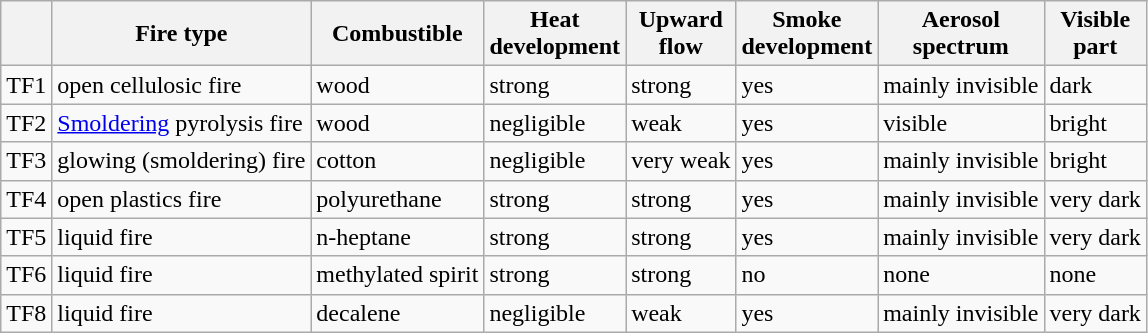<table class="wikitable">
<tr>
<th></th>
<th>Fire type</th>
<th>Combustible</th>
<th>Heat<br>development</th>
<th>Upward<br>flow</th>
<th>Smoke<br>development</th>
<th>Aerosol<br>spectrum</th>
<th>Visible<br>part</th>
</tr>
<tr>
<td>TF1</td>
<td>open cellulosic fire</td>
<td>wood</td>
<td>strong</td>
<td>strong</td>
<td>yes</td>
<td>mainly invisible</td>
<td>dark</td>
</tr>
<tr>
<td>TF2</td>
<td><a href='#'>Smoldering</a> pyrolysis fire</td>
<td>wood</td>
<td>negligible</td>
<td>weak</td>
<td>yes</td>
<td>visible</td>
<td>bright</td>
</tr>
<tr>
<td>TF3</td>
<td>glowing (smoldering) fire</td>
<td>cotton</td>
<td>negligible</td>
<td>very weak</td>
<td>yes</td>
<td>mainly invisible</td>
<td>bright</td>
</tr>
<tr>
<td>TF4</td>
<td>open plastics fire</td>
<td>polyurethane</td>
<td>strong</td>
<td>strong</td>
<td>yes</td>
<td>mainly invisible</td>
<td>very dark</td>
</tr>
<tr>
<td>TF5</td>
<td>liquid fire</td>
<td>n-heptane</td>
<td>strong</td>
<td>strong</td>
<td>yes</td>
<td>mainly invisible</td>
<td>very dark</td>
</tr>
<tr>
<td>TF6</td>
<td>liquid fire</td>
<td>methylated spirit</td>
<td>strong</td>
<td>strong</td>
<td>no</td>
<td>none</td>
<td>none</td>
</tr>
<tr>
<td>TF8</td>
<td>liquid fire</td>
<td>decalene</td>
<td>negligible</td>
<td>weak</td>
<td>yes</td>
<td>mainly invisible</td>
<td>very dark</td>
</tr>
</table>
